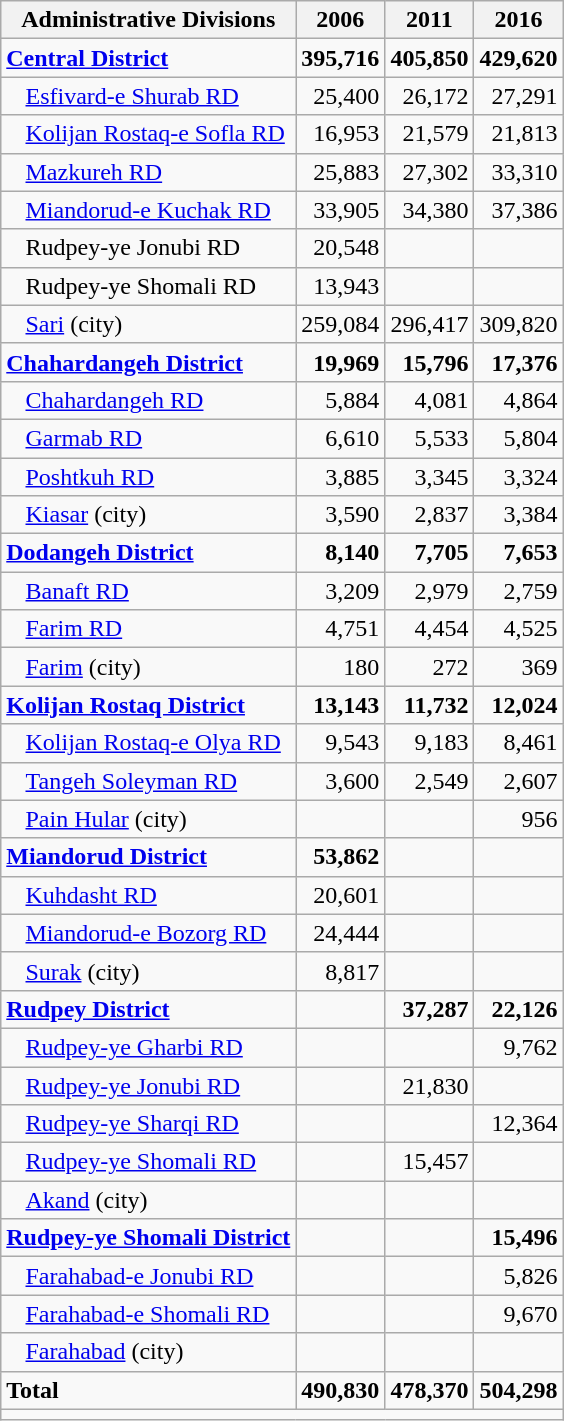<table class="wikitable">
<tr>
<th>Administrative Divisions</th>
<th>2006</th>
<th>2011</th>
<th>2016</th>
</tr>
<tr>
<td><strong><a href='#'>Central District</a></strong></td>
<td style="text-align: right;"><strong>395,716</strong></td>
<td style="text-align: right;"><strong>405,850</strong></td>
<td style="text-align: right;"><strong>429,620</strong></td>
</tr>
<tr>
<td style="padding-left: 1em;"><a href='#'>Esfivard-e Shurab RD</a></td>
<td style="text-align: right;">25,400</td>
<td style="text-align: right;">26,172</td>
<td style="text-align: right;">27,291</td>
</tr>
<tr>
<td style="padding-left: 1em;"><a href='#'>Kolijan Rostaq-e Sofla RD</a></td>
<td style="text-align: right;">16,953</td>
<td style="text-align: right;">21,579</td>
<td style="text-align: right;">21,813</td>
</tr>
<tr>
<td style="padding-left: 1em;"><a href='#'>Mazkureh RD</a></td>
<td style="text-align: right;">25,883</td>
<td style="text-align: right;">27,302</td>
<td style="text-align: right;">33,310</td>
</tr>
<tr>
<td style="padding-left: 1em;"><a href='#'>Miandorud-e Kuchak RD</a></td>
<td style="text-align: right;">33,905</td>
<td style="text-align: right;">34,380</td>
<td style="text-align: right;">37,386</td>
</tr>
<tr>
<td style="padding-left: 1em;">Rudpey-ye Jonubi RD</td>
<td style="text-align: right;">20,548</td>
<td style="text-align: right;"></td>
<td style="text-align: right;"></td>
</tr>
<tr>
<td style="padding-left: 1em;">Rudpey-ye Shomali RD</td>
<td style="text-align: right;">13,943</td>
<td style="text-align: right;"></td>
<td style="text-align: right;"></td>
</tr>
<tr>
<td style="padding-left: 1em;"><a href='#'>Sari</a> (city)</td>
<td style="text-align: right;">259,084</td>
<td style="text-align: right;">296,417</td>
<td style="text-align: right;">309,820</td>
</tr>
<tr>
<td><strong><a href='#'>Chahardangeh District</a></strong></td>
<td style="text-align: right;"><strong>19,969</strong></td>
<td style="text-align: right;"><strong>15,796</strong></td>
<td style="text-align: right;"><strong>17,376</strong></td>
</tr>
<tr>
<td style="padding-left: 1em;"><a href='#'>Chahardangeh RD</a></td>
<td style="text-align: right;">5,884</td>
<td style="text-align: right;">4,081</td>
<td style="text-align: right;">4,864</td>
</tr>
<tr>
<td style="padding-left: 1em;"><a href='#'>Garmab RD</a></td>
<td style="text-align: right;">6,610</td>
<td style="text-align: right;">5,533</td>
<td style="text-align: right;">5,804</td>
</tr>
<tr>
<td style="padding-left: 1em;"><a href='#'>Poshtkuh RD</a></td>
<td style="text-align: right;">3,885</td>
<td style="text-align: right;">3,345</td>
<td style="text-align: right;">3,324</td>
</tr>
<tr>
<td style="padding-left: 1em;"><a href='#'>Kiasar</a> (city)</td>
<td style="text-align: right;">3,590</td>
<td style="text-align: right;">2,837</td>
<td style="text-align: right;">3,384</td>
</tr>
<tr>
<td><strong><a href='#'>Dodangeh District</a></strong></td>
<td style="text-align: right;"><strong>8,140</strong></td>
<td style="text-align: right;"><strong>7,705</strong></td>
<td style="text-align: right;"><strong>7,653</strong></td>
</tr>
<tr>
<td style="padding-left: 1em;"><a href='#'>Banaft RD</a></td>
<td style="text-align: right;">3,209</td>
<td style="text-align: right;">2,979</td>
<td style="text-align: right;">2,759</td>
</tr>
<tr>
<td style="padding-left: 1em;"><a href='#'>Farim RD</a></td>
<td style="text-align: right;">4,751</td>
<td style="text-align: right;">4,454</td>
<td style="text-align: right;">4,525</td>
</tr>
<tr>
<td style="padding-left: 1em;"><a href='#'>Farim</a> (city)</td>
<td style="text-align: right;">180</td>
<td style="text-align: right;">272</td>
<td style="text-align: right;">369</td>
</tr>
<tr>
<td><strong><a href='#'>Kolijan Rostaq District</a></strong></td>
<td style="text-align: right;"><strong>13,143</strong></td>
<td style="text-align: right;"><strong>11,732</strong></td>
<td style="text-align: right;"><strong>12,024</strong></td>
</tr>
<tr>
<td style="padding-left: 1em;"><a href='#'>Kolijan Rostaq-e Olya RD</a></td>
<td style="text-align: right;">9,543</td>
<td style="text-align: right;">9,183</td>
<td style="text-align: right;">8,461</td>
</tr>
<tr>
<td style="padding-left: 1em;"><a href='#'>Tangeh Soleyman RD</a></td>
<td style="text-align: right;">3,600</td>
<td style="text-align: right;">2,549</td>
<td style="text-align: right;">2,607</td>
</tr>
<tr>
<td style="padding-left: 1em;"><a href='#'>Pain Hular</a> (city)</td>
<td style="text-align: right;"></td>
<td style="text-align: right;"></td>
<td style="text-align: right;">956</td>
</tr>
<tr>
<td><strong><a href='#'>Miandorud District</a></strong></td>
<td style="text-align: right;"><strong>53,862</strong></td>
<td style="text-align: right;"></td>
<td style="text-align: right;"></td>
</tr>
<tr>
<td style="padding-left: 1em;"><a href='#'>Kuhdasht RD</a></td>
<td style="text-align: right;">20,601</td>
<td style="text-align: right;"></td>
<td style="text-align: right;"></td>
</tr>
<tr>
<td style="padding-left: 1em;"><a href='#'>Miandorud-e Bozorg RD</a></td>
<td style="text-align: right;">24,444</td>
<td style="text-align: right;"></td>
<td style="text-align: right;"></td>
</tr>
<tr>
<td style="padding-left: 1em;"><a href='#'>Surak</a> (city)</td>
<td style="text-align: right;">8,817</td>
<td style="text-align: right;"></td>
<td style="text-align: right;"></td>
</tr>
<tr>
<td><strong><a href='#'>Rudpey District</a></strong></td>
<td style="text-align: right;"></td>
<td style="text-align: right;"><strong>37,287</strong></td>
<td style="text-align: right;"><strong>22,126</strong></td>
</tr>
<tr>
<td style="padding-left: 1em;"><a href='#'>Rudpey-ye Gharbi RD</a></td>
<td style="text-align: right;"></td>
<td style="text-align: right;"></td>
<td style="text-align: right;">9,762</td>
</tr>
<tr>
<td style="padding-left: 1em;"><a href='#'>Rudpey-ye Jonubi RD</a></td>
<td style="text-align: right;"></td>
<td style="text-align: right;">21,830</td>
<td style="text-align: right;"></td>
</tr>
<tr>
<td style="padding-left: 1em;"><a href='#'>Rudpey-ye Sharqi RD</a></td>
<td style="text-align: right;"></td>
<td style="text-align: right;"></td>
<td style="text-align: right;">12,364</td>
</tr>
<tr>
<td style="padding-left: 1em;"><a href='#'>Rudpey-ye Shomali RD</a></td>
<td style="text-align: right;"></td>
<td style="text-align: right;">15,457</td>
<td style="text-align: right;"></td>
</tr>
<tr>
<td style="padding-left: 1em;"><a href='#'>Akand</a> (city)</td>
<td style="text-align: right;"></td>
<td style="text-align: right;"></td>
<td style="text-align: right;"></td>
</tr>
<tr>
<td><strong><a href='#'>Rudpey-ye Shomali District</a></strong></td>
<td style="text-align: right;"></td>
<td style="text-align: right;"></td>
<td style="text-align: right;"><strong>15,496</strong></td>
</tr>
<tr>
<td style="padding-left: 1em;"><a href='#'>Farahabad-e Jonubi RD</a></td>
<td style="text-align: right;"></td>
<td style="text-align: right;"></td>
<td style="text-align: right;">5,826</td>
</tr>
<tr>
<td style="padding-left: 1em;"><a href='#'>Farahabad-e Shomali RD</a></td>
<td style="text-align: right;"></td>
<td style="text-align: right;"></td>
<td style="text-align: right;">9,670</td>
</tr>
<tr>
<td style="padding-left: 1em;"><a href='#'>Farahabad</a> (city)</td>
<td style="text-align: right;"></td>
<td style="text-align: right;"></td>
<td style="text-align: right;"></td>
</tr>
<tr>
<td><strong>Total</strong></td>
<td style="text-align: right;"><strong>490,830</strong></td>
<td style="text-align: right;"><strong>478,370</strong></td>
<td style="text-align: right;"><strong>504,298</strong></td>
</tr>
<tr>
<td colspan=4></td>
</tr>
</table>
